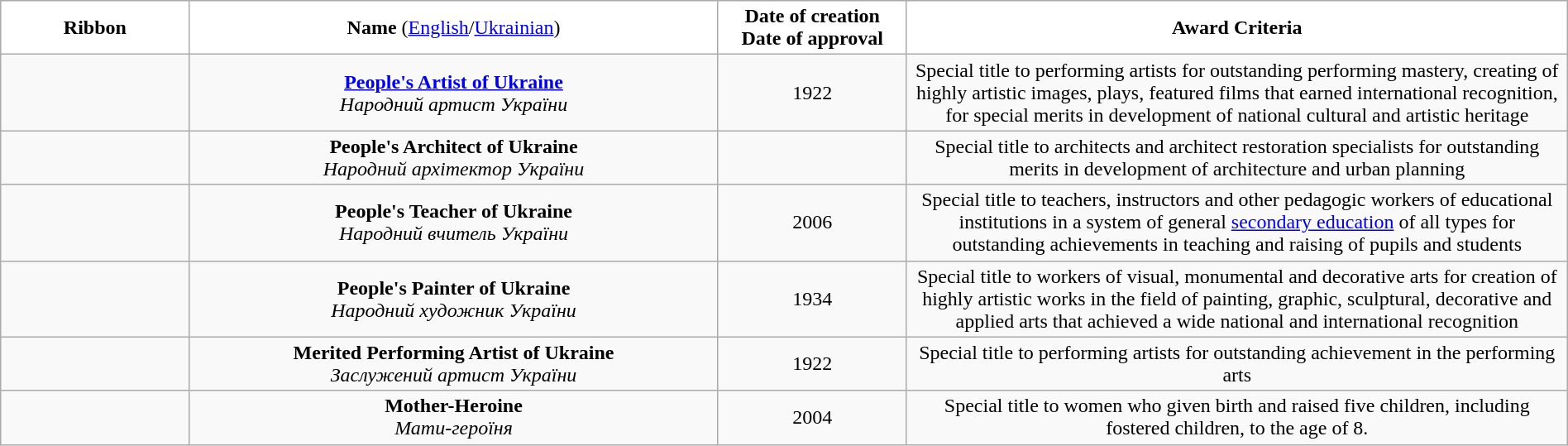<table class="wikitable sortable" width="100%" style="text-align:center;">
<tr>
<td width="10%" bgcolor="#FFFFFF"><strong>Ribbon</strong></td>
<td width="28%" bgcolor="#FFFFFF"><strong>Name</strong> (<a href='#'>English</a>/<a href='#'>Ukrainian</a>)</td>
<td width="10%" bgcolor="#FFFFFF"><strong>Date of creation<br>Date of approval</strong></td>
<td width="35%" bgcolor="#FFFFFF"><strong>Award Criteria</strong></td>
</tr>
<tr>
<td></td>
<td><strong><a href='#'>People's Artist of Ukraine</a></strong><br><em>Народний артист України</em></td>
<td>1922</td>
<td>Special title to performing artists for outstanding performing mastery, creating of highly artistic images, plays, featured films that earned international recognition, for special merits in development of national cultural and artistic heritage</td>
</tr>
<tr>
<td></td>
<td><strong>People's Architect of Ukraine</strong><br><em>Народний архітектор України</em></td>
<td></td>
<td>Special title to architects and architect restoration specialists for outstanding merits in development of architecture and urban planning</td>
</tr>
<tr>
<td></td>
<td><strong>People's Teacher of Ukraine</strong><br><em>Народний вчитель України</em></td>
<td>2006</td>
<td>Special title to teachers, instructors and other pedagogic workers of educational institutions in a system of general <a href='#'>secondary education</a> of all types for outstanding achievements in teaching and raising of pupils and students</td>
</tr>
<tr>
<td></td>
<td><strong>People's Painter of Ukraine</strong><br><em>Народний художник України</em></td>
<td>1934</td>
<td>Special title to workers of visual, monumental and decorative arts for creation of highly artistic works in the field of painting, graphic, sculptural, decorative and applied arts that achieved a wide national and international recognition</td>
</tr>
<tr>
<td></td>
<td><strong>Merited Performing Artist of Ukraine</strong><br><em>Заслужений артист України</em></td>
<td>1922</td>
<td>Special title to performing artists for outstanding achievement in the performing arts</td>
</tr>
<tr>
<td></td>
<td><strong>Mother-Heroine</strong><br><em>Мати-героїня</em></td>
<td>2004</td>
<td>Special title to women who given birth and raised five children, including fostered children, to the age of 8.</td>
</tr>
</table>
